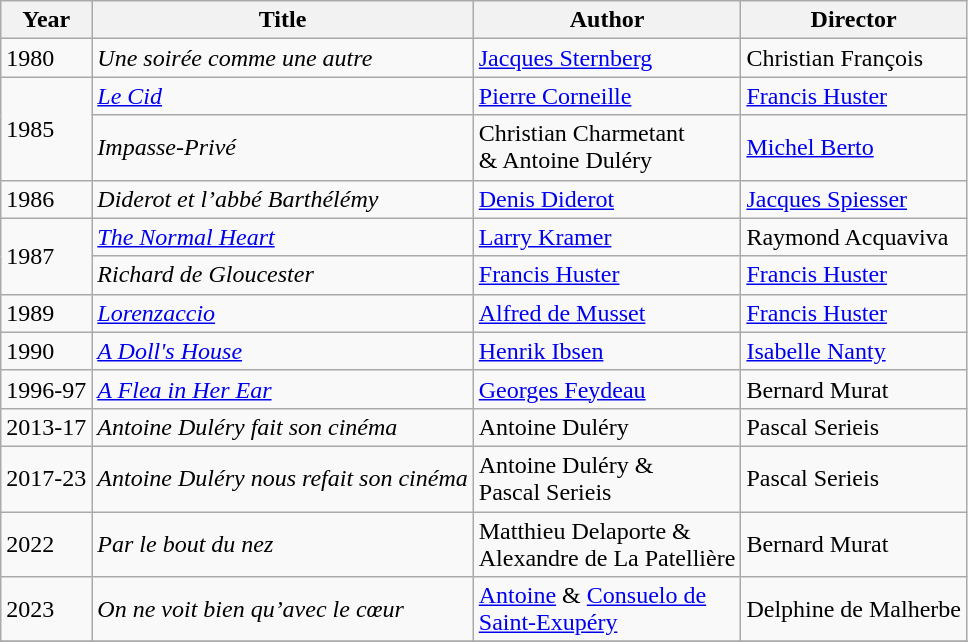<table class="wikitable">
<tr>
<th>Year</th>
<th>Title</th>
<th>Author</th>
<th>Director</th>
</tr>
<tr>
<td>1980</td>
<td><em>Une soirée comme une autre</em></td>
<td><a href='#'>Jacques Sternberg</a></td>
<td>Christian François</td>
</tr>
<tr>
<td rowspan=2>1985</td>
<td><em><a href='#'>Le Cid</a></em></td>
<td><a href='#'>Pierre Corneille</a></td>
<td><a href='#'>Francis Huster</a></td>
</tr>
<tr>
<td><em>Impasse-Privé</em></td>
<td>Christian Charmetant<br> & Antoine Duléry</td>
<td><a href='#'>Michel Berto</a></td>
</tr>
<tr>
<td>1986</td>
<td><em>Diderot et l’abbé Barthélémy</em></td>
<td><a href='#'>Denis Diderot</a></td>
<td><a href='#'>Jacques Spiesser</a></td>
</tr>
<tr>
<td rowspan=2>1987</td>
<td><em><a href='#'>The Normal Heart</a></em></td>
<td><a href='#'>Larry Kramer</a></td>
<td>Raymond Acquaviva</td>
</tr>
<tr>
<td><em>Richard de Gloucester</em></td>
<td><a href='#'>Francis Huster</a></td>
<td><a href='#'>Francis Huster</a></td>
</tr>
<tr>
<td>1989</td>
<td><em><a href='#'>Lorenzaccio</a></em></td>
<td><a href='#'>Alfred de Musset</a></td>
<td><a href='#'>Francis Huster</a></td>
</tr>
<tr>
<td>1990</td>
<td><em><a href='#'>A Doll's House</a></em></td>
<td><a href='#'>Henrik Ibsen</a></td>
<td><a href='#'>Isabelle Nanty</a></td>
</tr>
<tr>
<td>1996-97</td>
<td><em><a href='#'>A Flea in Her Ear</a></em></td>
<td><a href='#'>Georges Feydeau</a></td>
<td>Bernard Murat</td>
</tr>
<tr>
<td>2013-17</td>
<td><em>Antoine Duléry fait son cinéma</em></td>
<td>Antoine Duléry</td>
<td>Pascal Serieis</td>
</tr>
<tr>
<td>2017-23</td>
<td><em>Antoine Duléry nous refait son cinéma</em></td>
<td>Antoine Duléry &<br> Pascal Serieis</td>
<td>Pascal Serieis</td>
</tr>
<tr>
<td>2022</td>
<td><em>Par le bout du nez</em></td>
<td>Matthieu Delaporte &<br> Alexandre de La Patellière</td>
<td>Bernard Murat</td>
</tr>
<tr>
<td>2023</td>
<td><em>On ne voit bien qu’avec le cœur</em></td>
<td><a href='#'>Antoine</a> & <a href='#'>Consuelo de<br> Saint-Exupéry</a></td>
<td>Delphine de Malherbe</td>
</tr>
<tr>
</tr>
</table>
